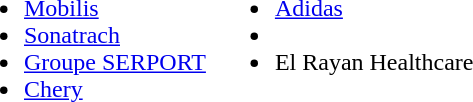<table border="0" cellpadding="2">
<tr valign="top">
<td><br><ul><li><a href='#'>Mobilis</a></li><li><a href='#'>Sonatrach</a></li><li><a href='#'>Groupe SERPORT</a></li><li><a href='#'>Chery</a></li></ul></td>
<td><br><ul><li><a href='#'>Adidas</a></li><li></li><li>El Rayan Healthcare</li></ul></td>
</tr>
</table>
